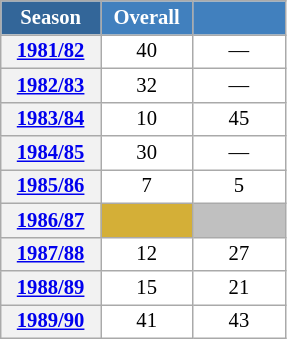<table class="wikitable" style="font-size:86%; text-align:center; border:grey solid 1px; border-collapse:collapse; background:#ffffff;">
<tr>
<th style="background-color:#369; color:white; width:60px;"> Season </th>
<th style="background-color:#4180be; color:white; width:55px;">Overall</th>
<th style="background-color:#4180be; color:white; width:55px;"></th>
</tr>
<tr>
<th scope=row align=center><a href='#'>1981/82</a></th>
<td align=center>40</td>
<td align=center>—</td>
</tr>
<tr>
<th scope=row align=center><a href='#'>1982/83</a></th>
<td align=center>32</td>
<td align=center>—</td>
</tr>
<tr>
<th scope=row align=center><a href='#'>1983/84</a></th>
<td align=center>10</td>
<td align=center>45</td>
</tr>
<tr>
<th scope=row align=center><a href='#'>1984/85</a></th>
<td align=center>30</td>
<td align=center>—</td>
</tr>
<tr>
<th scope=row align=center><a href='#'>1985/86</a></th>
<td align=center>7</td>
<td align=center>5</td>
</tr>
<tr>
<th scope=row align=center><a href='#'>1986/87</a></th>
<td align=center bgcolor=#D4AF37></td>
<td align=center bgcolor=silver></td>
</tr>
<tr>
<th scope=row align=center><a href='#'>1987/88</a></th>
<td align=center>12</td>
<td align=center>27</td>
</tr>
<tr>
<th scope=row align=center><a href='#'>1988/89</a></th>
<td align=center>15</td>
<td align=center>21</td>
</tr>
<tr>
<th scope=row align=center><a href='#'>1989/90</a></th>
<td align=center>41</td>
<td align=center>43</td>
</tr>
</table>
